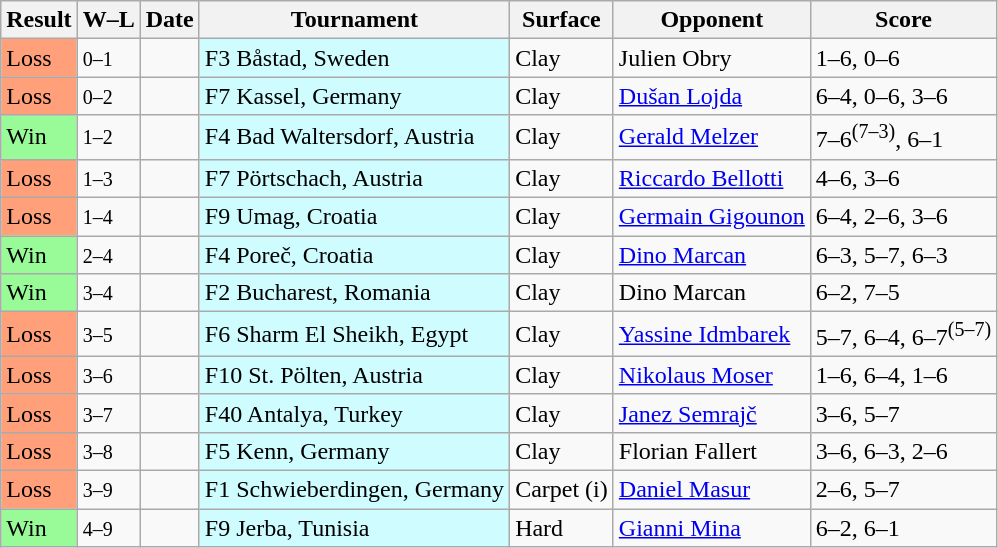<table class="sortable wikitable nowrap">
<tr>
<th>Result</th>
<th class="unsortable">W–L</th>
<th>Date</th>
<th>Tournament</th>
<th>Surface</th>
<th>Opponent</th>
<th class="unsortable">Score</th>
</tr>
<tr>
<td bgcolor=ffa07a>Loss</td>
<td><small>0–1</small></td>
<td></td>
<td style="background:#cffcff;">F3 Båstad, Sweden</td>
<td>Clay</td>
<td> Julien Obry</td>
<td>1–6, 0–6</td>
</tr>
<tr>
<td bgcolor=ffa07a>Loss</td>
<td><small>0–2</small></td>
<td></td>
<td style="background:#cffcff;">F7 Kassel, Germany</td>
<td>Clay</td>
<td> <a href='#'>Dušan Lojda</a></td>
<td>6–4, 0–6, 3–6</td>
</tr>
<tr>
<td bgcolor=98fb98>Win</td>
<td><small>1–2</small></td>
<td></td>
<td style="background:#cffcff;">F4 Bad Waltersdorf, Austria</td>
<td>Clay</td>
<td> <a href='#'>Gerald Melzer</a></td>
<td>7–6<sup>(7–3)</sup>, 6–1</td>
</tr>
<tr>
<td bgcolor=ffa07a>Loss</td>
<td><small>1–3</small></td>
<td></td>
<td style="background:#cffcff;">F7 Pörtschach, Austria</td>
<td>Clay</td>
<td> <a href='#'>Riccardo Bellotti</a></td>
<td>4–6, 3–6</td>
</tr>
<tr>
<td bgcolor=ffa07a>Loss</td>
<td><small>1–4</small></td>
<td></td>
<td style="background:#cffcff;">F9 Umag, Croatia</td>
<td>Clay</td>
<td> <a href='#'>Germain Gigounon</a></td>
<td>6–4, 2–6, 3–6</td>
</tr>
<tr>
<td bgcolor=98fb98>Win</td>
<td><small>2–4</small></td>
<td></td>
<td style="background:#cffcff;">F4 Poreč, Croatia</td>
<td>Clay</td>
<td> <a href='#'>Dino Marcan</a></td>
<td>6–3, 5–7, 6–3</td>
</tr>
<tr>
<td bgcolor=98fb98>Win</td>
<td><small>3–4</small></td>
<td></td>
<td style="background:#cffcff;">F2 Bucharest, Romania</td>
<td>Clay</td>
<td> Dino Marcan</td>
<td>6–2, 7–5</td>
</tr>
<tr>
<td bgcolor=ffa07a>Loss</td>
<td><small>3–5</small></td>
<td></td>
<td style="background:#cffcff;">F6 Sharm El Sheikh, Egypt</td>
<td>Clay</td>
<td> <a href='#'>Yassine Idmbarek</a></td>
<td>5–7, 6–4, 6–7<sup>(5–7)</sup></td>
</tr>
<tr>
<td bgcolor=ffa07a>Loss</td>
<td><small>3–6</small></td>
<td></td>
<td style="background:#cffcff;">F10 St. Pölten, Austria</td>
<td>Clay</td>
<td> <a href='#'>Nikolaus Moser</a></td>
<td>1–6, 6–4, 1–6</td>
</tr>
<tr>
<td bgcolor=ffa07a>Loss</td>
<td><small>3–7</small></td>
<td></td>
<td style="background:#cffcff;">F40 Antalya, Turkey</td>
<td>Clay</td>
<td> <a href='#'>Janez Semrajč</a></td>
<td>3–6, 5–7</td>
</tr>
<tr>
<td bgcolor=ffa07a>Loss</td>
<td><small>3–8</small></td>
<td></td>
<td style="background:#cffcff;">F5 Kenn, Germany</td>
<td>Clay</td>
<td> Florian Fallert</td>
<td>3–6, 6–3, 2–6</td>
</tr>
<tr>
<td bgcolor=ffa07a>Loss</td>
<td><small>3–9</small></td>
<td></td>
<td style="background:#cffcff;">F1 Schwieberdingen, Germany</td>
<td>Carpet (i)</td>
<td> <a href='#'>Daniel Masur</a></td>
<td>2–6, 5–7</td>
</tr>
<tr>
<td bgcolor=98fb98>Win</td>
<td><small>4–9</small></td>
<td></td>
<td style="background:#cffcff;">F9 Jerba, Tunisia</td>
<td>Hard</td>
<td> <a href='#'>Gianni Mina</a></td>
<td>6–2, 6–1</td>
</tr>
</table>
